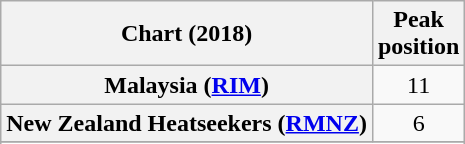<table class="wikitable sortable plainrowheaders" style="text-align:center">
<tr>
<th scope="col">Chart (2018)</th>
<th scope="col">Peak<br> position</th>
</tr>
<tr>
<th scope="row">Malaysia (<a href='#'>RIM</a>)</th>
<td>11</td>
</tr>
<tr>
<th scope="row">New Zealand Heatseekers (<a href='#'>RMNZ</a>)</th>
<td>6</td>
</tr>
<tr>
</tr>
<tr>
</tr>
</table>
